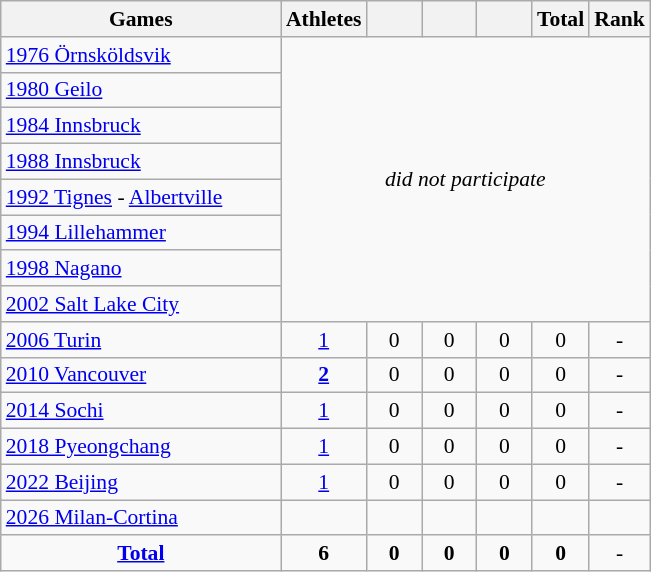<table class="wikitable sortable"  style="font-size:90%; text-align:center;">
<tr>
<th width=180>Games</th>
<th width=30>Athletes</th>
<th width=30 class="unsortable"></th>
<th width=30 class="unsortable"></th>
<th width=30 class="unsortable"></th>
<th width=30 class="unsortable">Total</th>
<th width=30 class="unsortable">Rank</th>
</tr>
<tr align=center class="sortbottom">
<td align=left> <a href='#'>1976 Örnsköldsvik</a></td>
<td colspan=6 rowspan=8><em>did not participate</em></td>
</tr>
<tr align=center class="sortbottom">
<td align=left> <a href='#'>1980 Geilo</a></td>
</tr>
<tr align=center class="sortbottom">
<td align=left> <a href='#'>1984 Innsbruck</a></td>
</tr>
<tr align=center class="sortbottom">
<td align=left> <a href='#'>1988 Innsbruck</a></td>
</tr>
<tr align=center class="sortbottom">
<td align=left> <a href='#'>1992 Tignes</a> - <a href='#'>Albertville</a></td>
</tr>
<tr align=center class="sortbottom">
<td align=left> <a href='#'>1994 Lillehammer</a></td>
</tr>
<tr align=center class="sortbottom">
<td align=left> <a href='#'>1998 Nagano</a></td>
</tr>
<tr align=center class="sortbottom">
<td align=left> <a href='#'>2002 Salt Lake City</a></td>
</tr>
<tr align=center>
<td align=left> <a href='#'>2006 Turin</a></td>
<td><a href='#'>1</a></td>
<td>0</td>
<td>0</td>
<td>0</td>
<td>0</td>
<td>-</td>
</tr>
<tr align=center>
<td align=left> <a href='#'>2010 Vancouver</a></td>
<td><a href='#'><strong>2</strong></a></td>
<td>0</td>
<td>0</td>
<td>0</td>
<td>0</td>
<td>-</td>
</tr>
<tr align=center>
<td align=left> <a href='#'>2014 Sochi</a></td>
<td><a href='#'>1</a></td>
<td>0</td>
<td>0</td>
<td>0</td>
<td>0</td>
<td>-</td>
</tr>
<tr align=center>
<td align=left> <a href='#'>2018 Pyeongchang</a></td>
<td><a href='#'>1</a></td>
<td>0</td>
<td>0</td>
<td>0</td>
<td>0</td>
<td>-</td>
</tr>
<tr align=center>
<td align=left> <a href='#'>2022 Beijing</a></td>
<td><a href='#'>1</a></td>
<td>0</td>
<td>0</td>
<td>0</td>
<td>0</td>
<td>-</td>
</tr>
<tr align=center>
<td align=left> <a href='#'>2026 Milan-Cortina</a></td>
<td></td>
<td></td>
<td></td>
<td></td>
<td></td>
<td></td>
</tr>
<tr class="sortbottom" style="text-align:center;">
<td><strong><a href='#'>Total</a></strong></td>
<td><strong>6</strong></td>
<td><strong>0</strong></td>
<td><strong>0</strong></td>
<td><strong>0</strong></td>
<td><strong>0</strong></td>
<td>-</td>
</tr>
</table>
